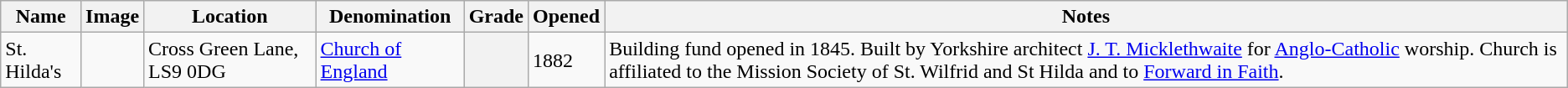<table class="wikitable sortable">
<tr>
<th>Name</th>
<th class="unsortable">Image</th>
<th>Location</th>
<th>Denomination</th>
<th>Grade</th>
<th>Opened</th>
<th class="unsortable">Notes</th>
</tr>
<tr>
<td>St. Hilda's </td>
<td></td>
<td>Cross Green Lane, LS9 0DG</td>
<td><a href='#'>Church of England</a></td>
<th></th>
<td>1882</td>
<td>Building fund opened in 1845. Built by Yorkshire architect <a href='#'>J. T. Micklethwaite</a> for <a href='#'>Anglo-Catholic</a> worship. Church is affiliated to the Mission Society of St. Wilfrid and St Hilda and to <a href='#'>Forward in Faith</a>.</td>
</tr>
</table>
